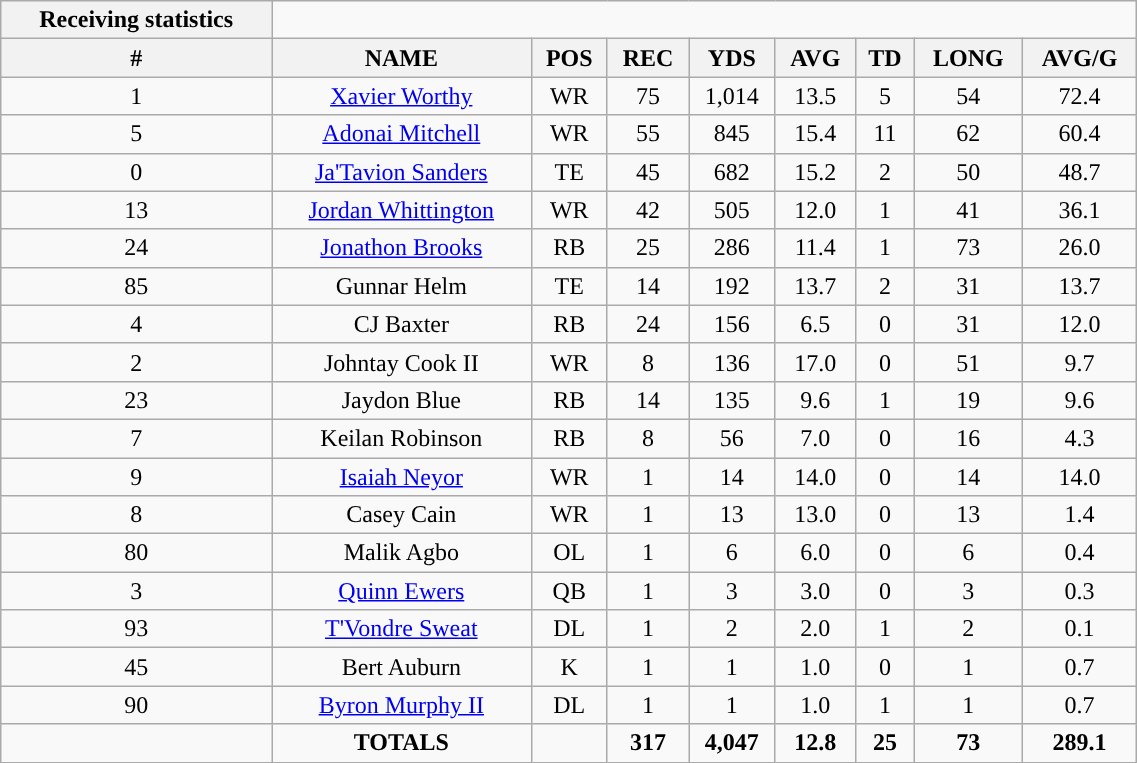<table style="width:60%; text-align:center;" class="wikitable collapsible collapsed">
<tr>
<th style="text-align:center; ">Receiving statistics</th>
</tr>
<tr>
<th>#</th>
<th>NAME</th>
<th>POS</th>
<th>REC</th>
<th>YDS</th>
<th>AVG</th>
<th>TD</th>
<th>LONG</th>
<th>AVG/G</th>
</tr>
<tr>
<td>1</td>
<td><a href='#'>Xavier Worthy</a></td>
<td>WR</td>
<td>75</td>
<td>1,014</td>
<td>13.5</td>
<td>5</td>
<td>54</td>
<td>72.4</td>
</tr>
<tr>
<td>5</td>
<td><a href='#'>Adonai Mitchell</a></td>
<td>WR</td>
<td>55</td>
<td>845</td>
<td>15.4</td>
<td>11</td>
<td>62</td>
<td>60.4</td>
</tr>
<tr>
<td>0</td>
<td><a href='#'>Ja'Tavion Sanders</a></td>
<td>TE</td>
<td>45</td>
<td>682</td>
<td>15.2</td>
<td>2</td>
<td>50</td>
<td>48.7</td>
</tr>
<tr>
<td>13</td>
<td><a href='#'>Jordan Whittington</a></td>
<td>WR</td>
<td>42</td>
<td>505</td>
<td>12.0</td>
<td>1</td>
<td>41</td>
<td>36.1</td>
</tr>
<tr>
<td>24</td>
<td><a href='#'>Jonathon Brooks</a></td>
<td>RB</td>
<td>25</td>
<td>286</td>
<td>11.4</td>
<td>1</td>
<td>73</td>
<td>26.0</td>
</tr>
<tr>
<td>85</td>
<td>Gunnar Helm</td>
<td>TE</td>
<td>14</td>
<td>192</td>
<td>13.7</td>
<td>2</td>
<td>31</td>
<td>13.7</td>
</tr>
<tr>
<td>4</td>
<td>CJ Baxter</td>
<td>RB</td>
<td>24</td>
<td>156</td>
<td>6.5</td>
<td>0</td>
<td>31</td>
<td>12.0</td>
</tr>
<tr>
<td>2</td>
<td>Johntay Cook II</td>
<td>WR</td>
<td>8</td>
<td>136</td>
<td>17.0</td>
<td>0</td>
<td>51</td>
<td>9.7</td>
</tr>
<tr>
<td>23</td>
<td>Jaydon Blue</td>
<td>RB</td>
<td>14</td>
<td>135</td>
<td>9.6</td>
<td>1</td>
<td>19</td>
<td>9.6</td>
</tr>
<tr>
<td>7</td>
<td>Keilan Robinson</td>
<td>RB</td>
<td>8</td>
<td>56</td>
<td>7.0</td>
<td>0</td>
<td>16</td>
<td>4.3</td>
</tr>
<tr>
<td>9</td>
<td><a href='#'>Isaiah Neyor</a></td>
<td>WR</td>
<td>1</td>
<td>14</td>
<td>14.0</td>
<td>0</td>
<td>14</td>
<td>14.0</td>
</tr>
<tr>
<td>8</td>
<td>Casey Cain</td>
<td>WR</td>
<td>1</td>
<td>13</td>
<td>13.0</td>
<td>0</td>
<td>13</td>
<td>1.4</td>
</tr>
<tr>
<td>80</td>
<td>Malik Agbo</td>
<td>OL</td>
<td>1</td>
<td>6</td>
<td>6.0</td>
<td>0</td>
<td>6</td>
<td>0.4</td>
</tr>
<tr>
<td>3</td>
<td><a href='#'>Quinn Ewers</a></td>
<td>QB</td>
<td>1</td>
<td>3</td>
<td>3.0</td>
<td>0</td>
<td>3</td>
<td>0.3</td>
</tr>
<tr>
<td>93</td>
<td><a href='#'>T'Vondre Sweat</a></td>
<td>DL</td>
<td>1</td>
<td>2</td>
<td>2.0</td>
<td>1</td>
<td>2</td>
<td>0.1</td>
</tr>
<tr>
<td>45</td>
<td>Bert Auburn</td>
<td>K</td>
<td>1</td>
<td>1</td>
<td>1.0</td>
<td>0</td>
<td>1</td>
<td>0.7</td>
</tr>
<tr>
<td>90</td>
<td><a href='#'>Byron Murphy II</a></td>
<td>DL</td>
<td>1</td>
<td>1</td>
<td>1.0</td>
<td>1</td>
<td>1</td>
<td>0.7</td>
</tr>
<tr>
<td></td>
<td><strong>TOTALS</strong></td>
<td></td>
<td><strong>317</strong></td>
<td><strong>4,047</strong></td>
<td><strong>12.8</strong></td>
<td><strong>25</strong></td>
<td><strong>73</strong></td>
<td><strong>289.1</strong></td>
</tr>
</table>
